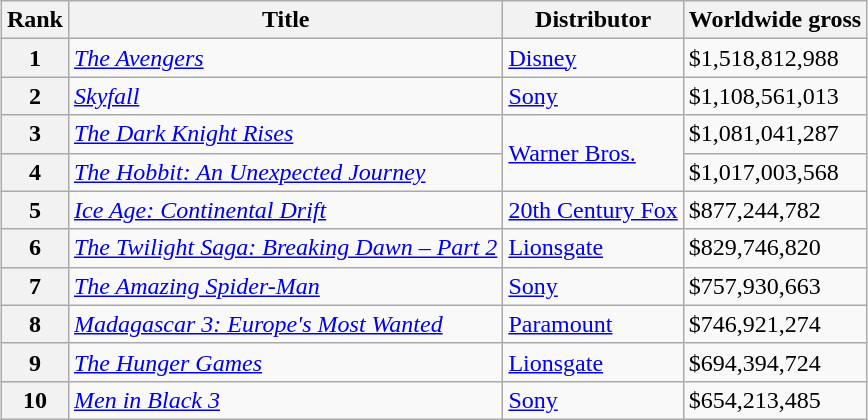<table class="wikitable sortable" style="margin:auto; margin:auto;">
<tr>
<th>Rank</th>
<th>Title</th>
<th>Distributor</th>
<th>Worldwide gross</th>
</tr>
<tr>
<th style="text-align:center;">1</th>
<td><em><a href='#'>The Avengers</a></em></td>
<td><a href='#'>Disney</a></td>
<td>$1,518,812,988</td>
</tr>
<tr>
<th style="text-align:center;">2</th>
<td><em><a href='#'>Skyfall</a></em></td>
<td><a href='#'>Sony</a></td>
<td>$1,108,561,013</td>
</tr>
<tr>
<th style="text-align:center;">3</th>
<td><em><a href='#'>The Dark Knight Rises</a></em></td>
<td rowspan="2"><a href='#'>Warner Bros.</a></td>
<td>$1,081,041,287</td>
</tr>
<tr>
<th style="text-align:center;">4</th>
<td><em><a href='#'>The Hobbit: An Unexpected Journey</a></em></td>
<td>$1,017,003,568</td>
</tr>
<tr>
<th style="text-align:center;">5</th>
<td><em><a href='#'>Ice Age: Continental Drift</a></em></td>
<td><a href='#'>20th Century Fox</a></td>
<td>$877,244,782</td>
</tr>
<tr>
<th style="text-align:center;">6</th>
<td><em><a href='#'>The Twilight Saga: Breaking Dawn – Part 2</a></em></td>
<td><a href='#'>Lionsgate</a></td>
<td>$829,746,820</td>
</tr>
<tr>
<th style="text-align:center;">7</th>
<td><em><a href='#'>The Amazing Spider-Man</a></em></td>
<td><a href='#'>Sony</a></td>
<td>$757,930,663</td>
</tr>
<tr>
<th style="text-align:center;">8</th>
<td><em><a href='#'>Madagascar 3: Europe's Most Wanted</a></em></td>
<td><a href='#'>Paramount</a></td>
<td>$746,921,274</td>
</tr>
<tr>
<th style="text-align:center;">9</th>
<td><em><a href='#'>The Hunger Games</a></em></td>
<td><a href='#'>Lionsgate</a></td>
<td>$694,394,724</td>
</tr>
<tr>
<th style="text-align:center;">10</th>
<td><em><a href='#'>Men in Black 3</a></em></td>
<td><a href='#'>Sony</a></td>
<td>$654,213,485</td>
</tr>
</table>
